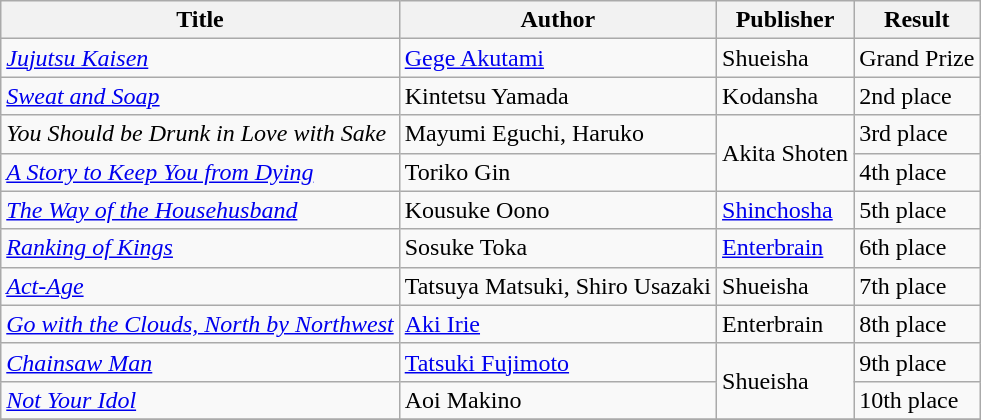<table class="wikitable">
<tr>
<th>Title</th>
<th>Author</th>
<th>Publisher</th>
<th>Result</th>
</tr>
<tr>
<td><em><a href='#'>Jujutsu Kaisen</a></em></td>
<td><a href='#'>Gege Akutami</a></td>
<td>Shueisha</td>
<td>Grand Prize</td>
</tr>
<tr>
<td><em><a href='#'>Sweat and Soap</a></em></td>
<td>Kintetsu Yamada</td>
<td>Kodansha</td>
<td>2nd place</td>
</tr>
<tr>
<td><em>You Should be Drunk in Love with Sake</em></td>
<td>Mayumi Eguchi, Haruko</td>
<td rowspan="2">Akita Shoten</td>
<td>3rd place</td>
</tr>
<tr>
<td><em><a href='#'>A Story to Keep You from Dying</a></em></td>
<td>Toriko Gin</td>
<td>4th place</td>
</tr>
<tr>
<td><em><a href='#'>The Way of the Househusband</a></em></td>
<td>Kousuke Oono</td>
<td><a href='#'>Shinchosha</a></td>
<td>5th place</td>
</tr>
<tr>
<td><em><a href='#'>Ranking of Kings</a></em></td>
<td>Sosuke Toka</td>
<td><a href='#'>Enterbrain</a></td>
<td>6th place</td>
</tr>
<tr>
<td><em><a href='#'>Act-Age</a></em></td>
<td>Tatsuya Matsuki, Shiro Usazaki</td>
<td>Shueisha</td>
<td>7th place</td>
</tr>
<tr>
<td><em><a href='#'>Go with the Clouds, North by Northwest</a></em></td>
<td><a href='#'>Aki Irie</a></td>
<td>Enterbrain</td>
<td>8th place</td>
</tr>
<tr>
<td><em><a href='#'>Chainsaw Man</a></em></td>
<td><a href='#'>Tatsuki Fujimoto</a></td>
<td rowspan="2">Shueisha</td>
<td>9th place</td>
</tr>
<tr>
<td><em><a href='#'>Not Your Idol</a></em></td>
<td>Aoi Makino</td>
<td>10th place</td>
</tr>
<tr>
</tr>
</table>
